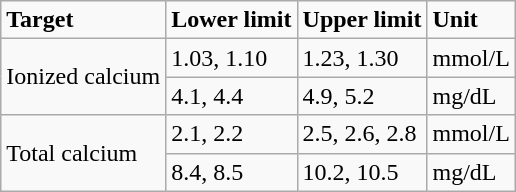<table class="wikitable">
<tr>
<td><strong>Target</strong></td>
<td><strong>Lower limit</strong></td>
<td><strong>Upper limit</strong></td>
<td><strong>Unit</strong></td>
</tr>
<tr>
<td rowspan=2>Ionized calcium</td>
<td>1.03, 1.10</td>
<td>1.23, 1.30</td>
<td>mmol/L</td>
</tr>
<tr>
<td>4.1, 4.4</td>
<td>4.9, 5.2</td>
<td>mg/dL</td>
</tr>
<tr>
<td rowspan=2>Total calcium</td>
<td>2.1, 2.2</td>
<td>2.5, 2.6, 2.8</td>
<td>mmol/L</td>
</tr>
<tr>
<td>8.4, 8.5</td>
<td>10.2, 10.5</td>
<td>mg/dL</td>
</tr>
</table>
